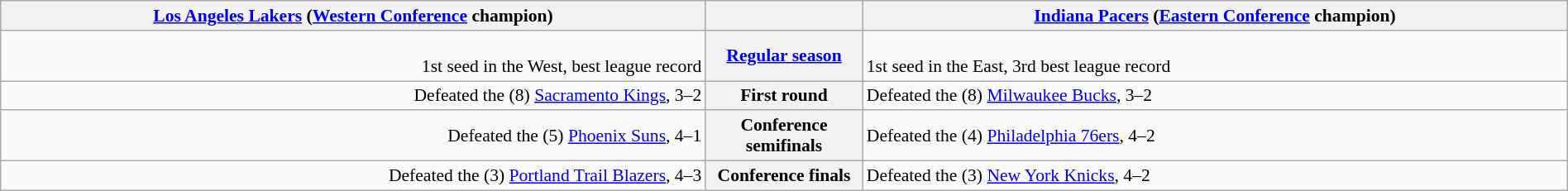<table style="width:100%; font-size:90%" class="wikitable">
<tr valign=top>
<th colspan="2" style="width:45%;"><a href='#'>Los Angeles Lakers</a> (<a href='#'>Western Conference</a> champion)</th>
<th></th>
<th colspan="2" style="width:45%;"><a href='#'>Indiana Pacers</a> (<a href='#'>Eastern Conference</a> champion)</th>
</tr>
<tr>
<td align=right><br>1st seed in the West, best league record</td>
<th colspan=2><a href='#'>Regular season</a></th>
<td><br>1st seed in the East, 3rd best league record</td>
</tr>
<tr>
<td align=right>Defeated the (8) <a href='#'>Sacramento Kings</a>, 3–2</td>
<th colspan=2>First round</th>
<td>Defeated the (8) <a href='#'>Milwaukee Bucks</a>, 3–2</td>
</tr>
<tr>
<td align=right>Defeated the (5) <a href='#'>Phoenix Suns</a>, 4–1</td>
<th colspan=2>Conference semifinals</th>
<td>Defeated the (4) <a href='#'>Philadelphia 76ers</a>, 4–2</td>
</tr>
<tr>
<td align=right>Defeated the (3) <a href='#'>Portland Trail Blazers</a>, 4–3</td>
<th colspan=2>Conference finals</th>
<td>Defeated the (3) <a href='#'>New York Knicks</a>, 4–2</td>
</tr>
</table>
